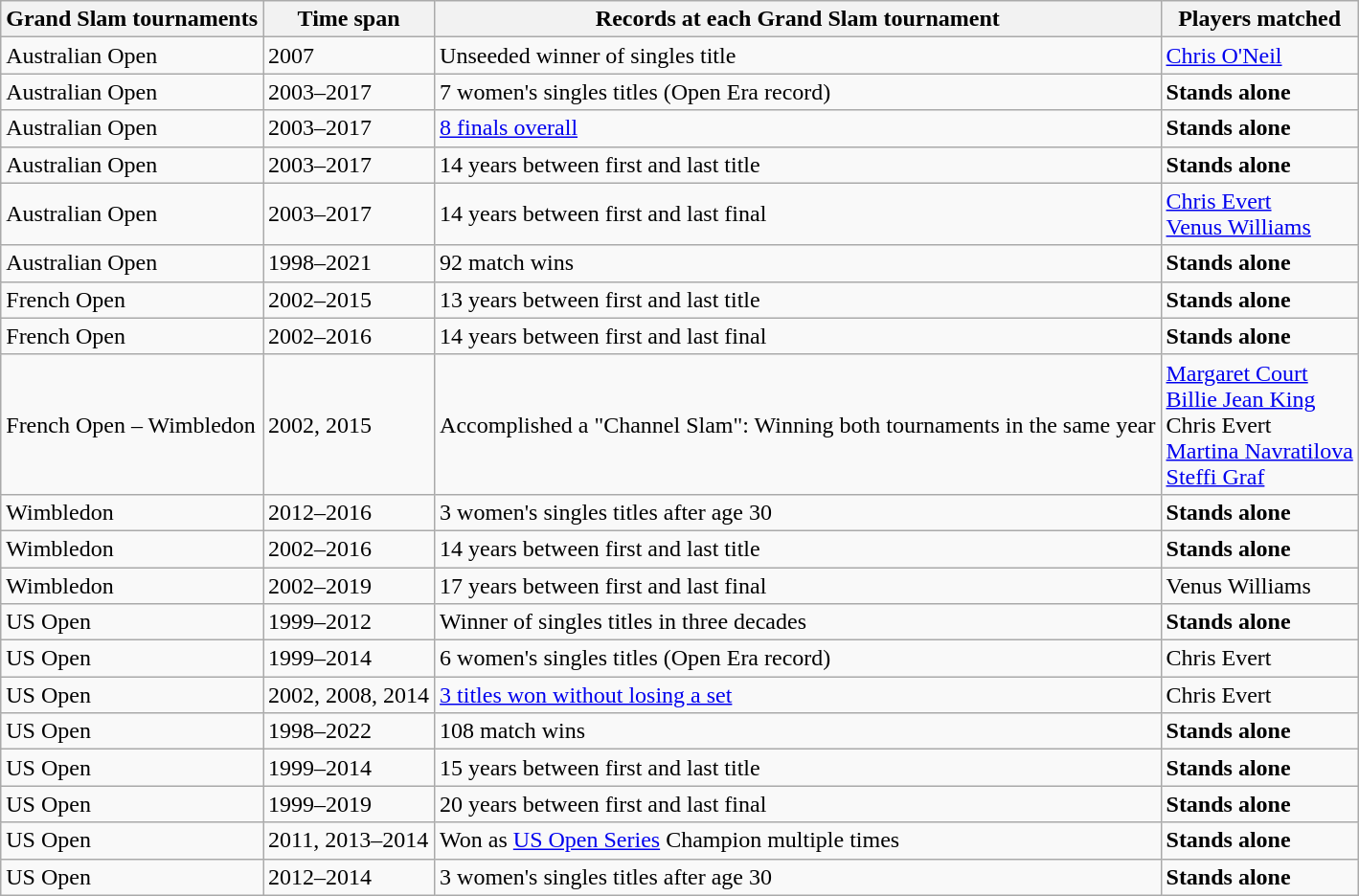<table class="wikitable collapsible collapsed">
<tr>
<th>Grand Slam tournaments</th>
<th>Time span</th>
<th>Records at each Grand Slam tournament</th>
<th>Players matched</th>
</tr>
<tr>
<td>Australian Open</td>
<td>2007</td>
<td>Unseeded winner of singles title</td>
<td><a href='#'>Chris O'Neil</a></td>
</tr>
<tr>
<td>Australian Open</td>
<td>2003–2017</td>
<td>7 women's singles titles (Open Era record)</td>
<td><strong>Stands alone</strong></td>
</tr>
<tr>
<td>Australian Open</td>
<td>2003–2017</td>
<td><a href='#'>8 finals overall</a></td>
<td><strong>Stands alone</strong></td>
</tr>
<tr>
<td>Australian Open</td>
<td>2003–2017</td>
<td>14 years between first and last title</td>
<td><strong>Stands alone</strong></td>
</tr>
<tr>
<td>Australian Open</td>
<td>2003–2017</td>
<td>14 years between first and last final</td>
<td><a href='#'>Chris Evert</a><br><a href='#'>Venus Williams</a></td>
</tr>
<tr>
<td>Australian Open</td>
<td>1998–2021</td>
<td>92 match wins</td>
<td><strong>Stands alone</strong></td>
</tr>
<tr>
<td>French Open</td>
<td>2002–2015</td>
<td>13 years between first and last title</td>
<td><strong>Stands alone</strong></td>
</tr>
<tr>
<td>French Open</td>
<td>2002–2016</td>
<td>14 years between first and last final</td>
<td><strong>Stands alone</strong></td>
</tr>
<tr>
<td>French Open – Wimbledon</td>
<td>2002, 2015</td>
<td>Accomplished a "Channel Slam": Winning both tournaments in the same year</td>
<td><a href='#'>Margaret Court</a><br><a href='#'>Billie Jean King</a><br>Chris Evert<br><a href='#'>Martina Navratilova</a><br><a href='#'>Steffi Graf</a></td>
</tr>
<tr>
<td>Wimbledon</td>
<td>2012–2016</td>
<td>3 women's singles titles after age 30</td>
<td><strong>Stands alone</strong></td>
</tr>
<tr>
<td>Wimbledon</td>
<td>2002–2016</td>
<td>14 years between first and last title</td>
<td><strong>Stands alone</strong></td>
</tr>
<tr>
<td>Wimbledon</td>
<td>2002–2019</td>
<td>17 years between first and last final</td>
<td>Venus Williams</td>
</tr>
<tr>
<td>US Open</td>
<td>1999–2012</td>
<td>Winner of singles titles in three decades</td>
<td><strong>Stands alone</strong></td>
</tr>
<tr>
<td>US Open</td>
<td>1999–2014</td>
<td>6 women's singles titles (Open Era record)</td>
<td>Chris Evert</td>
</tr>
<tr>
<td>US Open</td>
<td>2002, 2008, 2014</td>
<td><a href='#'>3 titles won without losing a set</a></td>
<td>Chris Evert</td>
</tr>
<tr>
<td>US Open</td>
<td>1998–2022</td>
<td>108 match wins</td>
<td><strong>Stands alone</strong></td>
</tr>
<tr>
<td>US Open</td>
<td>1999–2014</td>
<td>15 years between first and last title</td>
<td><strong>Stands alone</strong></td>
</tr>
<tr>
<td>US Open</td>
<td>1999–2019</td>
<td>20 years between first and last final</td>
<td><strong>Stands alone</strong></td>
</tr>
<tr>
<td>US Open</td>
<td>2011, 2013–2014</td>
<td>Won as <a href='#'>US Open Series</a> Champion multiple times</td>
<td><strong>Stands alone</strong></td>
</tr>
<tr>
<td>US Open</td>
<td>2012–2014</td>
<td>3 women's singles titles after age 30</td>
<td><strong>Stands alone</strong></td>
</tr>
</table>
